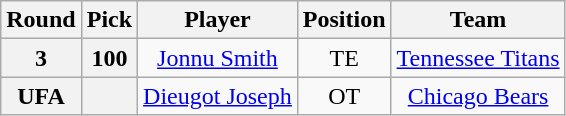<table class="wikitable" style="text-align:center;">
<tr>
<th>Round</th>
<th>Pick</th>
<th>Player</th>
<th>Position</th>
<th>Team</th>
</tr>
<tr>
<th>3</th>
<th>100</th>
<td><a href='#'>Jonnu Smith</a></td>
<td>TE</td>
<td><a href='#'>Tennessee Titans</a></td>
</tr>
<tr>
<th>UFA</th>
<th></th>
<td><a href='#'>Dieugot Joseph</a></td>
<td>OT</td>
<td><a href='#'>Chicago Bears</a></td>
</tr>
</table>
